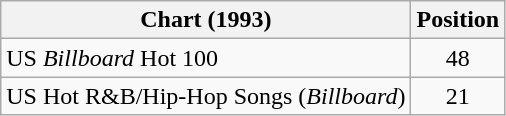<table class="wikitable sortable">
<tr>
<th>Chart (1993)</th>
<th>Position</th>
</tr>
<tr>
<td>US <em>Billboard</em> Hot 100</td>
<td align=center>48</td>
</tr>
<tr>
<td>US Hot R&B/Hip-Hop Songs (<em>Billboard</em>)</td>
<td align=center>21</td>
</tr>
</table>
